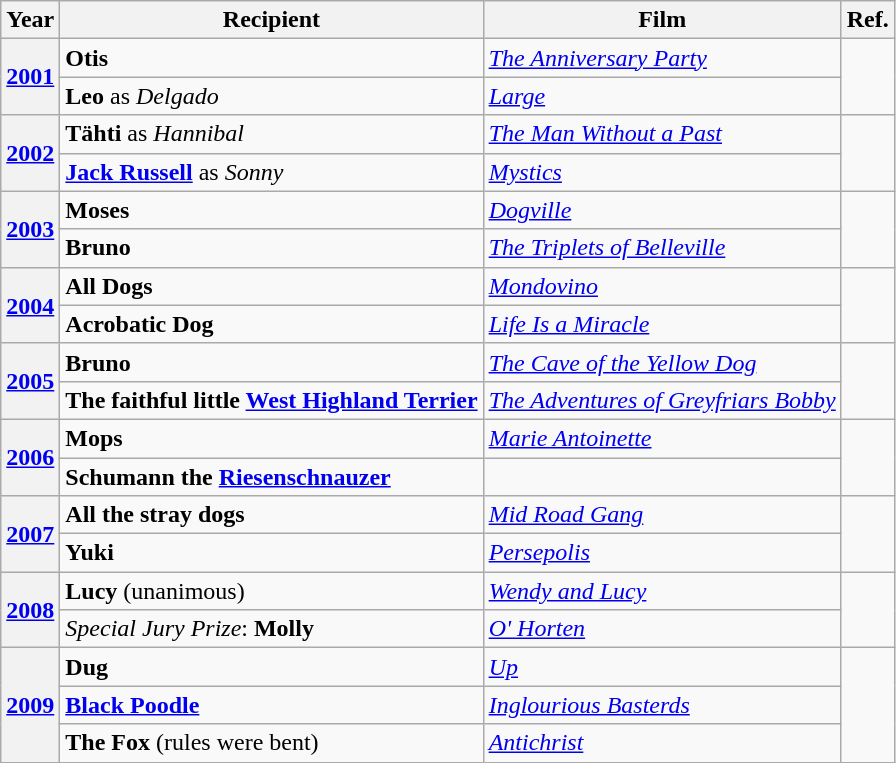<table class="wikitable">
<tr>
<th>Year</th>
<th>Recipient</th>
<th>Film</th>
<th>Ref.</th>
</tr>
<tr>
<th rowspan="2"><a href='#'>2001</a></th>
<td><strong>Otis</strong></td>
<td><em><a href='#'>The Anniversary Party</a></em></td>
<td rowspan="2"></td>
</tr>
<tr>
<td><strong>Leo</strong> as <em>Delgado</em></td>
<td><em><a href='#'>Large</a></em></td>
</tr>
<tr>
<th rowspan="2"><a href='#'>2002</a></th>
<td><strong>Tähti</strong> as <em>Hannibal</em></td>
<td><em><a href='#'>The Man Without a Past</a></em></td>
<td rowspan="2"></td>
</tr>
<tr>
<td><strong><a href='#'>Jack Russell</a></strong> as <em>Sonny</em></td>
<td><em><a href='#'>Mystics</a></em></td>
</tr>
<tr>
<th rowspan="2"><a href='#'>2003</a></th>
<td><strong>Moses</strong></td>
<td><em><a href='#'>Dogville</a></em></td>
<td rowspan="2"></td>
</tr>
<tr>
<td><strong>Bruno</strong></td>
<td><em><a href='#'>The Triplets of Belleville</a></em></td>
</tr>
<tr>
<th rowspan="2"><a href='#'>2004</a></th>
<td><strong>All Dogs</strong></td>
<td><em><a href='#'>Mondovino</a></em></td>
<td rowspan="2"></td>
</tr>
<tr>
<td><strong>Acrobatic Dog</strong></td>
<td><em><a href='#'>Life Is a Miracle</a></em></td>
</tr>
<tr>
<th rowspan="2"><a href='#'>2005</a></th>
<td><strong>Bruno</strong></td>
<td><em><a href='#'>The Cave of the Yellow Dog</a></em></td>
<td rowspan="2"></td>
</tr>
<tr>
<td><strong>The faithful little <a href='#'>West Highland Terrier</a></strong></td>
<td><em><a href='#'>The Adventures of Greyfriars Bobby</a></em></td>
</tr>
<tr>
<th rowspan="2"><a href='#'>2006</a></th>
<td><strong>Mops</strong></td>
<td><em><a href='#'>Marie Antoinette</a></em></td>
<td rowspan="2"></td>
</tr>
<tr>
<td><strong>Schumann the <a href='#'>Riesenschnauzer</a></strong></td>
<td><em></em></td>
</tr>
<tr>
<th rowspan="2"><a href='#'>2007</a></th>
<td><strong>All the stray dogs</strong></td>
<td><em><a href='#'>Mid Road Gang</a></em></td>
<td rowspan="2"></td>
</tr>
<tr>
<td><strong>Yuki</strong></td>
<td><em><a href='#'>Persepolis</a></em></td>
</tr>
<tr>
<th rowspan="2"><a href='#'>2008</a></th>
<td><strong>Lucy</strong> (unanimous)</td>
<td><em><a href='#'>Wendy and Lucy</a></em></td>
<td rowspan="2"></td>
</tr>
<tr>
<td><em>Special Jury Prize</em>: <strong>Molly</strong></td>
<td><em><a href='#'>O' Horten</a></em></td>
</tr>
<tr>
<th rowspan="3"><a href='#'>2009</a></th>
<td><strong>Dug</strong></td>
<td><em><a href='#'>Up</a></em></td>
<td rowspan="3"></td>
</tr>
<tr>
<td><strong><a href='#'>Black Poodle</a></strong></td>
<td><em><a href='#'>Inglourious Basterds</a></em></td>
</tr>
<tr>
<td><strong>The Fox</strong> (rules were bent)</td>
<td><em><a href='#'>Antichrist</a></em></td>
</tr>
</table>
